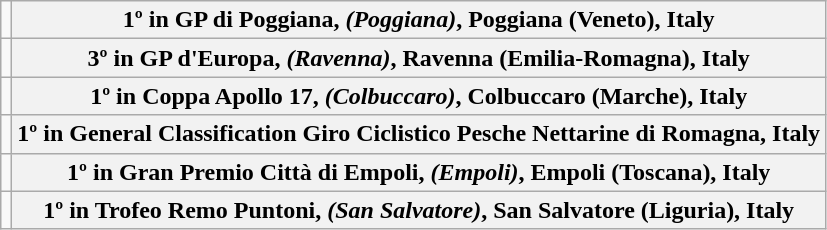<table class="wikitable">
<tr>
<td></td>
<th><strong>1º in GP di Poggiana, <em>(Poggiana)</em>, Poggiana (Veneto), Italy</strong></th>
</tr>
<tr>
<td></td>
<th>3º in GP d'Europa, <em>(Ravenna)</em>, Ravenna (Emilia-Romagna), Italy</th>
</tr>
<tr>
<td></td>
<th><strong>1º in Coppa Apollo 17, <em>(Colbuccaro)</em>, Colbuccaro (Marche), Italy</strong></th>
</tr>
<tr>
<td></td>
<th><strong>1º in General Classification Giro Ciclistico Pesche Nettarine di Romagna, Italy</strong></th>
</tr>
<tr>
<td></td>
<th><strong>1º in Gran Premio Città di Empoli, <em>(Empoli)</em>, Empoli (Toscana), Italy</strong></th>
</tr>
<tr>
<td></td>
<th><strong>1º in Trofeo Remo Puntoni, <em>(San Salvatore)</em>, San Salvatore (Liguria), Italy</strong></th>
</tr>
</table>
